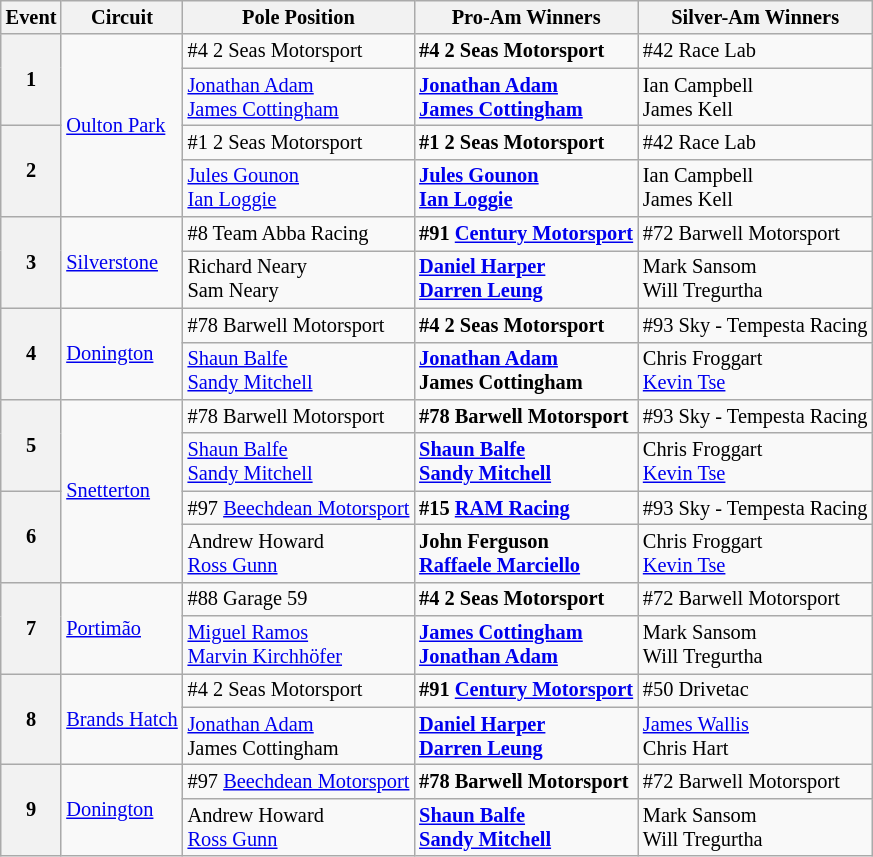<table class="wikitable" style="font-size: 85%">
<tr>
<th>Event</th>
<th>Circuit</th>
<th>Pole Position</th>
<th>Pro-Am Winners</th>
<th>Silver-Am Winners</th>
</tr>
<tr>
<th rowspan="2">1</th>
<td rowspan="4"><a href='#'>Oulton Park</a></td>
<td> #4 2 Seas Motorsport</td>
<td><strong> #4 2 Seas Motorsport</strong></td>
<td> #42 Race Lab</td>
</tr>
<tr>
<td> <a href='#'>Jonathan Adam</a><br> <a href='#'>James Cottingham</a></td>
<td><strong> <a href='#'>Jonathan Adam</a><br> <a href='#'>James Cottingham</a></strong></td>
<td> Ian Campbell<br> James Kell</td>
</tr>
<tr>
<th rowspan="2">2</th>
<td> #1 2 Seas Motorsport</td>
<td><strong> #1 2 Seas Motorsport</strong></td>
<td> #42 Race Lab</td>
</tr>
<tr>
<td> <a href='#'>Jules Gounon</a><br> <a href='#'>Ian Loggie</a></td>
<td><strong> <a href='#'>Jules Gounon</a><br> <a href='#'>Ian Loggie</a></strong></td>
<td> Ian Campbell<br> James Kell</td>
</tr>
<tr>
<th rowspan="2">3</th>
<td rowspan="2"><a href='#'>Silverstone</a></td>
<td> #8 Team Abba Racing</td>
<td><strong> #91 <a href='#'>Century Motorsport</a></strong></td>
<td> #72 Barwell Motorsport</td>
</tr>
<tr>
<td> Richard Neary<br> Sam Neary</td>
<td><strong> <a href='#'>Daniel Harper</a><br> <a href='#'>Darren Leung</a></strong></td>
<td> Mark Sansom<br> Will Tregurtha</td>
</tr>
<tr>
<th rowspan="2">4</th>
<td rowspan="2"><a href='#'>Donington</a></td>
<td> #78 Barwell Motorsport</td>
<td><strong> #4 2 Seas Motorsport</strong></td>
<td> #93 Sky - Tempesta Racing</td>
</tr>
<tr>
<td> <a href='#'>Shaun Balfe</a><br> <a href='#'>Sandy Mitchell</a></td>
<td><strong> <a href='#'>Jonathan Adam</a><br> James Cottingham</strong></td>
<td> Chris Froggart<br> <a href='#'>Kevin Tse</a></td>
</tr>
<tr>
<th rowspan="2">5</th>
<td rowspan="4"><a href='#'>Snetterton</a></td>
<td> #78 Barwell Motorsport</td>
<td><strong> #78 Barwell Motorsport</strong></td>
<td> #93 Sky - Tempesta Racing</td>
</tr>
<tr>
<td> <a href='#'>Shaun Balfe</a><br> <a href='#'>Sandy Mitchell</a></td>
<td><strong> <a href='#'>Shaun Balfe</a><br> <a href='#'>Sandy Mitchell</a></strong></td>
<td> Chris Froggart<br> <a href='#'>Kevin Tse</a></td>
</tr>
<tr>
<th rowspan="2">6</th>
<td> #97 <a href='#'>Beechdean Motorsport</a></td>
<td><strong> #15 <a href='#'>RAM Racing</a></strong></td>
<td> #93 Sky - Tempesta Racing</td>
</tr>
<tr>
<td> Andrew Howard<br> <a href='#'>Ross Gunn</a></td>
<td><strong> John Ferguson<br> <a href='#'>Raffaele Marciello</a></strong></td>
<td> Chris Froggart<br> <a href='#'>Kevin Tse</a></td>
</tr>
<tr>
<th rowspan="2">7</th>
<td rowspan="2"><a href='#'>Portimão</a></td>
<td> #88 Garage 59</td>
<td><strong> #4 2 Seas Motorsport</strong></td>
<td> #72 Barwell Motorsport</td>
</tr>
<tr>
<td> <a href='#'>Miguel Ramos</a><br> <a href='#'>Marvin Kirchhöfer</a></td>
<td><strong> <a href='#'>James Cottingham</a><br> <a href='#'>Jonathan Adam</a></strong></td>
<td> Mark Sansom<br> Will Tregurtha</td>
</tr>
<tr>
<th rowspan="2">8</th>
<td rowspan="2"><a href='#'>Brands Hatch</a></td>
<td> #4 2 Seas Motorsport</td>
<td><strong> #91 <a href='#'>Century Motorsport</a></strong></td>
<td> #50 Drivetac</td>
</tr>
<tr>
<td> <a href='#'>Jonathan Adam</a><br> James Cottingham</td>
<td><strong> <a href='#'>Daniel Harper</a><br> <a href='#'>Darren Leung</a></strong></td>
<td> <a href='#'>James Wallis</a><br> Chris Hart</td>
</tr>
<tr>
<th rowspan="2">9</th>
<td rowspan="2"><a href='#'>Donington</a></td>
<td> #97 <a href='#'>Beechdean Motorsport</a></td>
<td><strong> #78 Barwell Motorsport</strong></td>
<td> #72 Barwell Motorsport</td>
</tr>
<tr>
<td> Andrew Howard<br> <a href='#'>Ross Gunn</a></td>
<td><strong> <a href='#'>Shaun Balfe</a><br> <a href='#'>Sandy Mitchell</a></strong></td>
<td> Mark Sansom<br> Will Tregurtha</td>
</tr>
</table>
